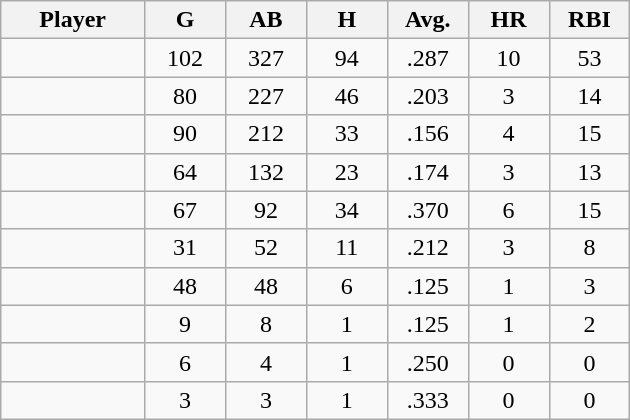<table class="wikitable sortable">
<tr>
<th bgcolor="#DDDDFF" width="16%">Player</th>
<th bgcolor="#DDDDFF" width="9%">G</th>
<th bgcolor="#DDDDFF" width="9%">AB</th>
<th bgcolor="#DDDDFF" width="9%">H</th>
<th bgcolor="#DDDDFF" width="9%">Avg.</th>
<th bgcolor="#DDDDFF" width="9%">HR</th>
<th bgcolor="#DDDDFF" width="9%">RBI</th>
</tr>
<tr align="center">
<td></td>
<td>102</td>
<td>327</td>
<td>94</td>
<td>.287</td>
<td>10</td>
<td>53</td>
</tr>
<tr align="center">
<td></td>
<td>80</td>
<td>227</td>
<td>46</td>
<td>.203</td>
<td>3</td>
<td>14</td>
</tr>
<tr align="center">
<td></td>
<td>90</td>
<td>212</td>
<td>33</td>
<td>.156</td>
<td>4</td>
<td>15</td>
</tr>
<tr align="center">
<td></td>
<td>64</td>
<td>132</td>
<td>23</td>
<td>.174</td>
<td>3</td>
<td>13</td>
</tr>
<tr align="center">
<td></td>
<td>67</td>
<td>92</td>
<td>34</td>
<td>.370</td>
<td>6</td>
<td>15</td>
</tr>
<tr align="center">
<td></td>
<td>31</td>
<td>52</td>
<td>11</td>
<td>.212</td>
<td>3</td>
<td>8</td>
</tr>
<tr align="center">
<td></td>
<td>48</td>
<td>48</td>
<td>6</td>
<td>.125</td>
<td>1</td>
<td>3</td>
</tr>
<tr align="center">
<td></td>
<td>9</td>
<td>8</td>
<td>1</td>
<td>.125</td>
<td>1</td>
<td>2</td>
</tr>
<tr align="center">
<td></td>
<td>6</td>
<td>4</td>
<td>1</td>
<td>.250</td>
<td>0</td>
<td>0</td>
</tr>
<tr align="center">
<td></td>
<td>3</td>
<td>3</td>
<td>1</td>
<td>.333</td>
<td>0</td>
<td>0</td>
</tr>
</table>
